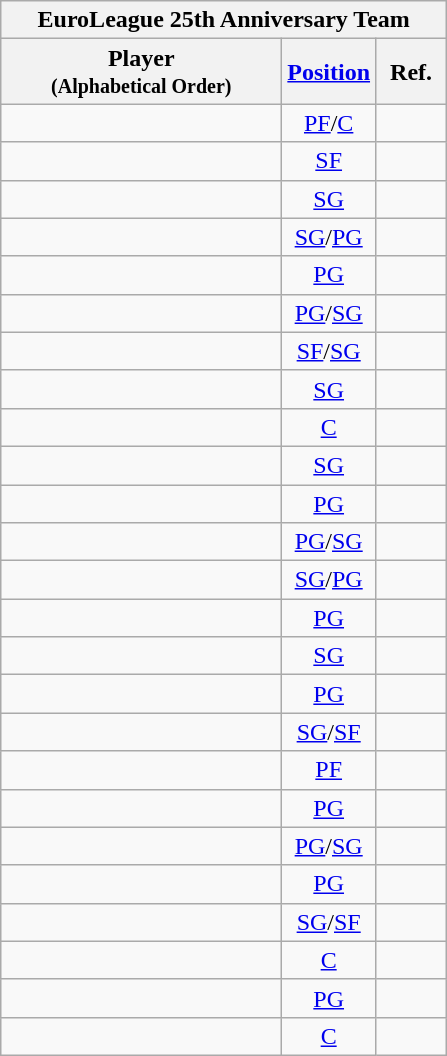<table class="wikitable sortable" style="text-align:left;">
<tr>
<th colspan="3">EuroLeague 25th Anniversary Team</th>
</tr>
<tr>
<th style="width:180px;">Player <br> <small>(Alphabetical Order)</small></th>
<th style="width:40px;"><a href='#'>Position</a></th>
<th style="width:40px;">Ref.</th>
</tr>
<tr>
<td></td>
<td align=center><a href='#'>PF</a>/<a href='#'>C</a></td>
<td align=center></td>
</tr>
<tr>
<td></td>
<td align=center><a href='#'>SF</a></td>
<td align=center></td>
</tr>
<tr>
<td></td>
<td align=center><a href='#'>SG</a></td>
<td align=center></td>
</tr>
<tr>
<td></td>
<td align=center><a href='#'>SG</a>/<a href='#'>PG</a></td>
<td align=center></td>
</tr>
<tr>
<td></td>
<td align=center><a href='#'>PG</a></td>
<td align=center></td>
</tr>
<tr>
<td></td>
<td align=center><a href='#'>PG</a>/<a href='#'>SG</a></td>
<td align=center></td>
</tr>
<tr>
<td></td>
<td align=center><a href='#'>SF</a>/<a href='#'>SG</a></td>
<td align=center></td>
</tr>
<tr>
<td></td>
<td align=center><a href='#'>SG</a></td>
<td align=center></td>
</tr>
<tr>
<td></td>
<td align=center><a href='#'>C</a></td>
<td align=center></td>
</tr>
<tr>
<td></td>
<td align=center><a href='#'>SG</a></td>
<td align=center></td>
</tr>
<tr>
<td></td>
<td align=center><a href='#'>PG</a></td>
<td align=center></td>
</tr>
<tr>
<td></td>
<td align=center><a href='#'>PG</a>/<a href='#'>SG</a></td>
<td align=center></td>
</tr>
<tr>
<td></td>
<td align=center><a href='#'>SG</a>/<a href='#'>PG</a></td>
<td align=center></td>
</tr>
<tr>
<td></td>
<td align=center><a href='#'>PG</a></td>
<td align=center></td>
</tr>
<tr>
<td></td>
<td align=center><a href='#'>SG</a></td>
<td align=center></td>
</tr>
<tr>
<td></td>
<td align=center><a href='#'>PG</a></td>
<td align=center></td>
</tr>
<tr>
<td></td>
<td align=center><a href='#'>SG</a>/<a href='#'>SF</a></td>
<td align=center></td>
</tr>
<tr>
<td></td>
<td align=center><a href='#'>PF</a></td>
<td align=center></td>
</tr>
<tr>
<td></td>
<td align=center><a href='#'>PG</a></td>
<td align=center></td>
</tr>
<tr>
<td></td>
<td align=center><a href='#'>PG</a>/<a href='#'>SG</a></td>
<td align=center></td>
</tr>
<tr>
<td></td>
<td align=center><a href='#'>PG</a></td>
<td align=center></td>
</tr>
<tr>
<td></td>
<td align=center><a href='#'>SG</a>/<a href='#'>SF</a></td>
<td align=center></td>
</tr>
<tr>
<td></td>
<td align=center><a href='#'>C</a></td>
<td align=center></td>
</tr>
<tr>
<td></td>
<td align=center><a href='#'>PG</a></td>
<td align=center></td>
</tr>
<tr>
<td></td>
<td align=center><a href='#'>C</a></td>
<td align=center></td>
</tr>
</table>
